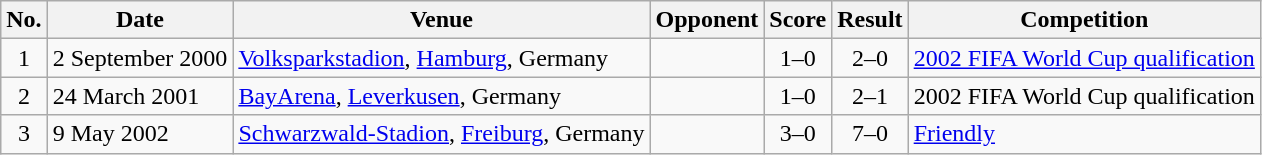<table class="wikitable sortable">
<tr>
<th scope="col">No.</th>
<th scope="col">Date</th>
<th scope="col">Venue</th>
<th scope="col">Opponent</th>
<th scope="col">Score</th>
<th scope="col">Result</th>
<th scope="col">Competition</th>
</tr>
<tr>
<td align="center">1</td>
<td>2 September 2000</td>
<td><a href='#'>Volksparkstadion</a>, <a href='#'>Hamburg</a>, Germany</td>
<td></td>
<td align="center">1–0</td>
<td align="center">2–0</td>
<td><a href='#'>2002 FIFA World Cup qualification</a></td>
</tr>
<tr>
<td align="center">2</td>
<td>24 March 2001</td>
<td><a href='#'>BayArena</a>, <a href='#'>Leverkusen</a>, Germany</td>
<td></td>
<td align="center">1–0</td>
<td align="center">2–1</td>
<td>2002 FIFA World Cup qualification</td>
</tr>
<tr>
<td align="center">3</td>
<td>9 May 2002</td>
<td><a href='#'>Schwarzwald-Stadion</a>, <a href='#'>Freiburg</a>, Germany</td>
<td></td>
<td align="center">3–0</td>
<td align=center>7–0</td>
<td><a href='#'>Friendly</a></td>
</tr>
</table>
